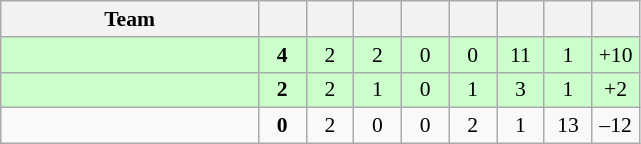<table class="wikitable" style="text-align: center; font-size: 90%;">
<tr>
<th width="165">Team</th>
<th width="25"></th>
<th width="25"></th>
<th width="25"></th>
<th width="25"></th>
<th width="25"></th>
<th width="25"></th>
<th width="25"></th>
<th width="25"></th>
</tr>
<tr style="background:#ccffcc">
<td style="text-align:left"></td>
<td><strong>4</strong></td>
<td>2</td>
<td>2</td>
<td>0</td>
<td>0</td>
<td>11</td>
<td>1</td>
<td>+10</td>
</tr>
<tr style="background:#ccffcc">
<td style="text-align:left"></td>
<td><strong>2</strong></td>
<td>2</td>
<td>1</td>
<td>0</td>
<td>1</td>
<td>3</td>
<td>1</td>
<td>+2</td>
</tr>
<tr>
<td style="text-align:left"></td>
<td><strong>0</strong></td>
<td>2</td>
<td>0</td>
<td>0</td>
<td>2</td>
<td>1</td>
<td>13</td>
<td>–12</td>
</tr>
</table>
